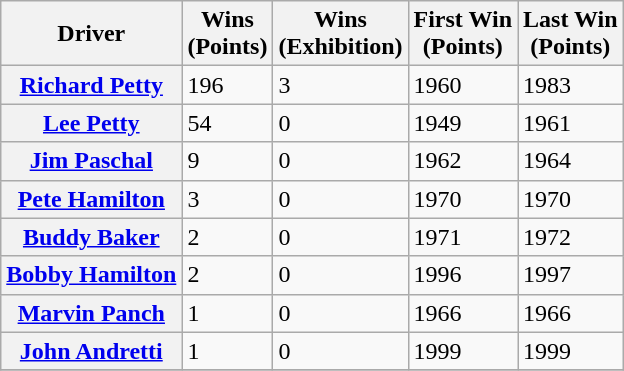<table class="wikitable sortable">
<tr>
<th scope="col">Driver</th>
<th scope="col">Wins<br>(Points)</th>
<th scope="col">Wins<br>(Exhibition)</th>
<th scope="col">First Win<br>(Points)</th>
<th scope="col">Last Win<br>(Points)</th>
</tr>
<tr>
<th scope="row"><a href='#'>Richard Petty</a></th>
<td>196</td>
<td>3</td>
<td>1960</td>
<td>1983</td>
</tr>
<tr>
<th scope="row"><a href='#'>Lee Petty</a></th>
<td>54</td>
<td>0</td>
<td>1949</td>
<td>1961</td>
</tr>
<tr>
<th scope="row"><a href='#'>Jim Paschal</a></th>
<td>9</td>
<td>0</td>
<td>1962</td>
<td>1964</td>
</tr>
<tr>
<th scope="row"><a href='#'>Pete Hamilton</a></th>
<td>3</td>
<td>0</td>
<td>1970</td>
<td>1970</td>
</tr>
<tr>
<th scope="row"><a href='#'>Buddy Baker</a></th>
<td>2</td>
<td>0</td>
<td>1971</td>
<td>1972</td>
</tr>
<tr>
<th scope="row"><a href='#'>Bobby Hamilton</a></th>
<td>2</td>
<td>0</td>
<td>1996</td>
<td>1997</td>
</tr>
<tr>
<th scope="row"><a href='#'>Marvin Panch</a></th>
<td>1</td>
<td>0</td>
<td>1966</td>
<td>1966</td>
</tr>
<tr>
<th scope="row"><a href='#'>John Andretti</a></th>
<td>1</td>
<td>0</td>
<td>1999</td>
<td>1999</td>
</tr>
<tr>
</tr>
</table>
